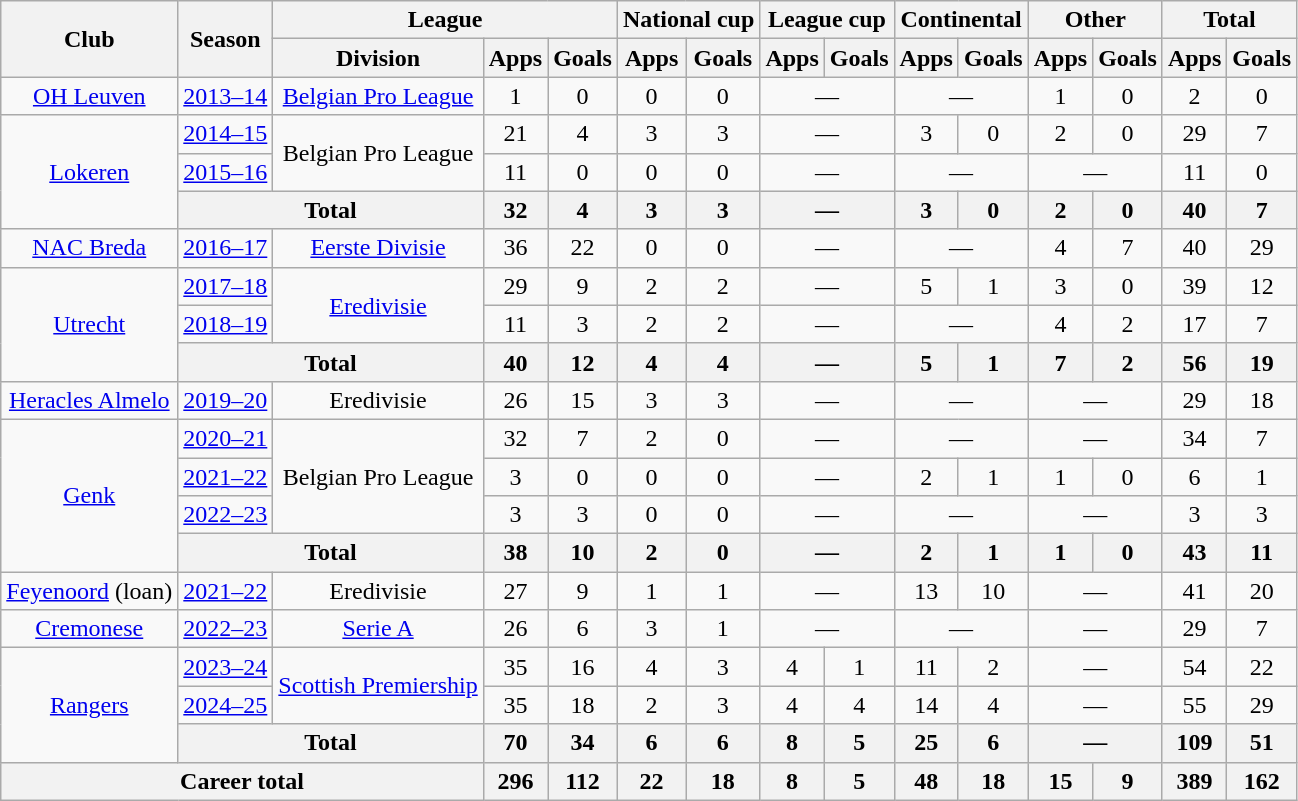<table class="wikitable" style="text-align:center">
<tr>
<th rowspan="2">Club</th>
<th rowspan="2">Season</th>
<th colspan="3">League</th>
<th colspan="2">National cup</th>
<th colspan="2">League cup</th>
<th colspan="2">Continental</th>
<th colspan="2">Other</th>
<th colspan="2">Total</th>
</tr>
<tr>
<th>Division</th>
<th>Apps</th>
<th>Goals</th>
<th>Apps</th>
<th>Goals</th>
<th>Apps</th>
<th>Goals</th>
<th>Apps</th>
<th>Goals</th>
<th>Apps</th>
<th>Goals</th>
<th>Apps</th>
<th>Goals</th>
</tr>
<tr>
<td><a href='#'>OH Leuven</a></td>
<td><a href='#'>2013–14</a></td>
<td><a href='#'>Belgian Pro League</a></td>
<td>1</td>
<td>0</td>
<td>0</td>
<td>0</td>
<td colspan="2">—</td>
<td colspan="2">—</td>
<td>1</td>
<td>0</td>
<td>2</td>
<td>0</td>
</tr>
<tr>
<td rowspan="3"><a href='#'>Lokeren</a></td>
<td><a href='#'>2014–15</a></td>
<td rowspan="2">Belgian Pro League</td>
<td>21</td>
<td>4</td>
<td>3</td>
<td>3</td>
<td colspan="2">—</td>
<td>3</td>
<td>0</td>
<td>2</td>
<td>0</td>
<td>29</td>
<td>7</td>
</tr>
<tr>
<td><a href='#'>2015–16</a></td>
<td>11</td>
<td>0</td>
<td>0</td>
<td>0</td>
<td colspan="2">—</td>
<td colspan="2">—</td>
<td colspan="2">—</td>
<td>11</td>
<td>0</td>
</tr>
<tr>
<th colspan="2">Total</th>
<th>32</th>
<th>4</th>
<th>3</th>
<th>3</th>
<th colspan="2">—</th>
<th>3</th>
<th>0</th>
<th>2</th>
<th>0</th>
<th>40</th>
<th>7</th>
</tr>
<tr>
<td><a href='#'>NAC Breda</a></td>
<td><a href='#'>2016–17</a></td>
<td><a href='#'>Eerste Divisie</a></td>
<td>36</td>
<td>22</td>
<td>0</td>
<td>0</td>
<td colspan="2">—</td>
<td colspan="2">—</td>
<td>4</td>
<td>7</td>
<td>40</td>
<td>29</td>
</tr>
<tr>
<td rowspan="3"><a href='#'>Utrecht</a></td>
<td><a href='#'>2017–18</a></td>
<td rowspan="2"><a href='#'>Eredivisie</a></td>
<td>29</td>
<td>9</td>
<td>2</td>
<td>2</td>
<td colspan="2">—</td>
<td>5</td>
<td>1</td>
<td>3</td>
<td>0</td>
<td>39</td>
<td>12</td>
</tr>
<tr>
<td><a href='#'>2018–19</a></td>
<td>11</td>
<td>3</td>
<td>2</td>
<td>2</td>
<td colspan="2">—</td>
<td colspan="2">—</td>
<td>4</td>
<td>2</td>
<td>17</td>
<td>7</td>
</tr>
<tr>
<th colspan="2">Total</th>
<th>40</th>
<th>12</th>
<th>4</th>
<th>4</th>
<th colspan="2">—</th>
<th>5</th>
<th>1</th>
<th>7</th>
<th>2</th>
<th>56</th>
<th>19</th>
</tr>
<tr>
<td><a href='#'>Heracles Almelo</a></td>
<td><a href='#'>2019–20</a></td>
<td>Eredivisie</td>
<td>26</td>
<td>15</td>
<td>3</td>
<td>3</td>
<td colspan="2">—</td>
<td colspan="2">—</td>
<td colspan="2">—</td>
<td>29</td>
<td>18</td>
</tr>
<tr>
<td rowspan="4"><a href='#'>Genk</a></td>
<td><a href='#'>2020–21</a></td>
<td rowspan="3">Belgian Pro League</td>
<td>32</td>
<td>7</td>
<td>2</td>
<td>0</td>
<td colspan="2">—</td>
<td colspan="2">—</td>
<td colspan="2">—</td>
<td>34</td>
<td>7</td>
</tr>
<tr>
<td><a href='#'>2021–22</a></td>
<td>3</td>
<td>0</td>
<td>0</td>
<td>0</td>
<td colspan="2">—</td>
<td>2</td>
<td>1</td>
<td>1</td>
<td>0</td>
<td>6</td>
<td>1</td>
</tr>
<tr>
<td><a href='#'>2022–23</a></td>
<td>3</td>
<td>3</td>
<td>0</td>
<td>0</td>
<td colspan="2">—</td>
<td colspan="2">—</td>
<td colspan="2">—</td>
<td>3</td>
<td>3</td>
</tr>
<tr>
<th colspan="2">Total</th>
<th>38</th>
<th>10</th>
<th>2</th>
<th>0</th>
<th colspan="2">—</th>
<th>2</th>
<th>1</th>
<th>1</th>
<th>0</th>
<th>43</th>
<th>11</th>
</tr>
<tr>
<td><a href='#'>Feyenoord</a> (loan)</td>
<td><a href='#'>2021–22</a></td>
<td>Eredivisie</td>
<td>27</td>
<td>9</td>
<td>1</td>
<td>1</td>
<td colspan="2">—</td>
<td>13</td>
<td>10</td>
<td colspan="2">—</td>
<td>41</td>
<td>20</td>
</tr>
<tr>
<td><a href='#'>Cremonese</a></td>
<td><a href='#'>2022–23</a></td>
<td><a href='#'>Serie A</a></td>
<td>26</td>
<td>6</td>
<td>3</td>
<td>1</td>
<td colspan="2">—</td>
<td colspan="2">—</td>
<td colspan="2">—</td>
<td>29</td>
<td>7</td>
</tr>
<tr>
<td rowspan="3"><a href='#'>Rangers</a></td>
<td><a href='#'>2023–24</a></td>
<td rowspan="2"><a href='#'>Scottish Premiership</a></td>
<td>35</td>
<td>16</td>
<td>4</td>
<td>3</td>
<td>4</td>
<td>1</td>
<td>11</td>
<td>2</td>
<td colspan="2">—</td>
<td>54</td>
<td>22</td>
</tr>
<tr>
<td><a href='#'>2024–25</a></td>
<td>35</td>
<td>18</td>
<td>2</td>
<td>3</td>
<td>4</td>
<td>4</td>
<td>14</td>
<td>4</td>
<td colspan="2">—</td>
<td>55</td>
<td>29</td>
</tr>
<tr>
<th colspan="2">Total</th>
<th>70</th>
<th>34</th>
<th>6</th>
<th>6</th>
<th>8</th>
<th>5</th>
<th>25</th>
<th>6</th>
<th colspan="2">—</th>
<th>109</th>
<th>51</th>
</tr>
<tr>
<th colspan="3">Career total</th>
<th>296</th>
<th>112</th>
<th>22</th>
<th>18</th>
<th>8</th>
<th>5</th>
<th>48</th>
<th>18</th>
<th>15</th>
<th>9</th>
<th>389</th>
<th>162</th>
</tr>
</table>
